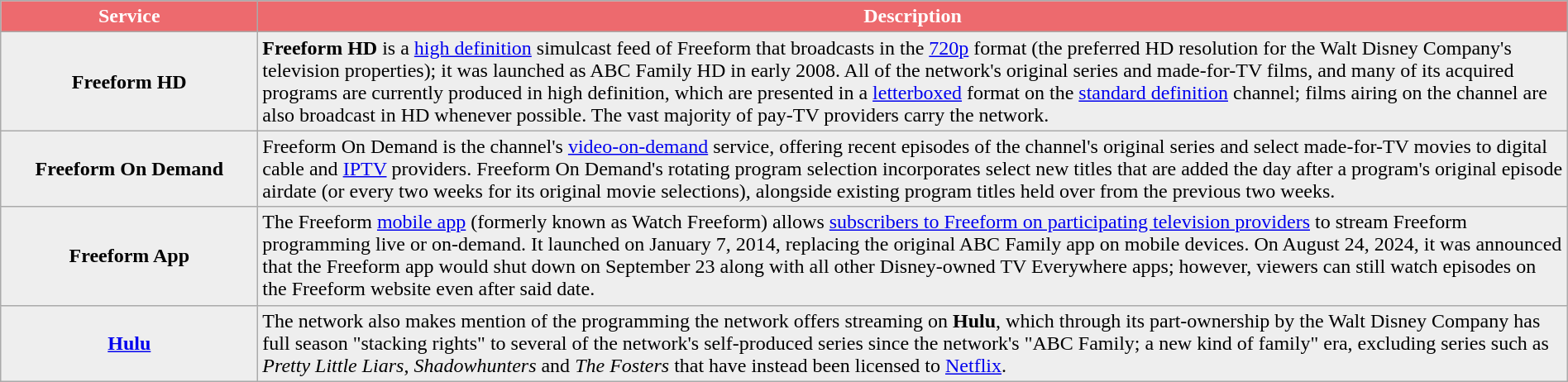<table class="wikitable" text-align: center; width="100%" style="background-color: #EEEEEE">
<tr style="color:white;">
<th style="background-color: #ED6A6E">Service</th>
<th style="background-color: #ED6A6E">Description</th>
</tr>
<tr>
<td align="center" width="200pt"><strong>Freeform HD</strong></td>
<td><strong>Freeform HD</strong> is a <a href='#'>high definition</a> simulcast feed of Freeform that broadcasts in the <a href='#'>720p</a> format (the preferred HD resolution for the Walt Disney Company's television properties); it was launched as ABC Family HD in early 2008. All of the network's original series and made-for-TV films, and many of its acquired programs are currently produced in high definition, which are presented in a <a href='#'>letterboxed</a> format on the <a href='#'>standard definition</a> channel; films airing on the channel are also broadcast in HD whenever possible. The vast majority of pay-TV providers carry the network.</td>
</tr>
<tr>
<td align="center" width="200pt"><strong>Freeform On Demand</strong></td>
<td>Freeform On Demand is the channel's <a href='#'>video-on-demand</a> service, offering recent episodes of the channel's original series and select made-for-TV movies to digital cable and <a href='#'>IPTV</a> providers. Freeform On Demand's rotating program selection incorporates select new titles that are added the day after a program's original episode airdate (or every two weeks for its original movie selections), alongside existing program titles held over from the previous two weeks.</td>
</tr>
<tr>
<td align="center" width="200pt"><strong>Freeform App</strong></td>
<td>The Freeform <a href='#'>mobile app</a> (formerly known as Watch Freeform) allows <a href='#'>subscribers to Freeform on participating television providers</a> to stream Freeform programming live or on-demand. It launched on January 7, 2014, replacing the original ABC Family app on mobile devices. On August 24, 2024, it was announced that the Freeform app would shut down on September 23 along with all other Disney-owned TV Everywhere apps; however, viewers can still watch episodes on the Freeform website even after said date.</td>
</tr>
<tr>
<td align="center" width="200pt"><strong><a href='#'>Hulu</a></strong></td>
<td>The network also makes mention of the programming the network offers streaming on <strong>Hulu</strong>, which through its part-ownership by the Walt Disney Company has full season "stacking rights" to several of the network's self-produced series since the network's "ABC Family; a new kind of family" era, excluding series such as <em>Pretty Little Liars</em>, <em>Shadowhunters</em> and <em>The Fosters</em> that have instead been licensed to <a href='#'>Netflix</a>.</td>
</tr>
</table>
